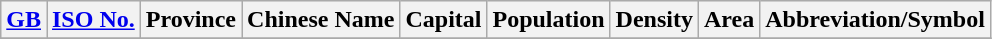<table class="wikitable sortable"  style="font-size:100%;">
<tr style="background:#efefef;">
<th align="center"><a href='#'>GB</a></th>
<th align="center"><a href='#'>ISO No.</a></th>
<th align="left">Province</th>
<th align="left">Chinese Name</th>
<th align="left">Capital</th>
<th align="right">Population</th>
<th align="right">Density</th>
<th align="right">Area</th>
<th align="center" class="alphabetical" colspan="2">Abbreviation/Symbol</th>
</tr>
<tr>
</tr>
</table>
